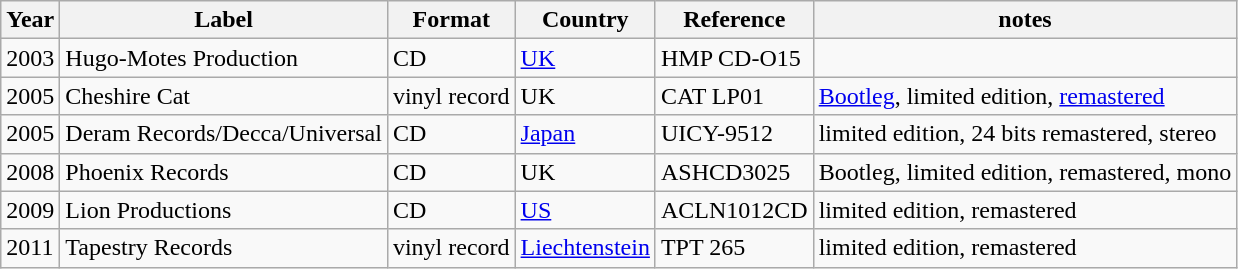<table class="wikitable">
<tr>
<th>Year</th>
<th>Label</th>
<th>Format</th>
<th>Country</th>
<th>Reference</th>
<th>notes</th>
</tr>
<tr>
<td>2003</td>
<td>Hugo-Motes Production</td>
<td>CD</td>
<td><a href='#'>UK</a></td>
<td>HMP CD-O15</td>
<td></td>
</tr>
<tr>
<td>2005</td>
<td>Cheshire Cat</td>
<td>vinyl record</td>
<td>UK</td>
<td>CAT LP01</td>
<td><a href='#'>Bootleg</a>, limited edition, <a href='#'>remastered</a></td>
</tr>
<tr>
<td>2005</td>
<td>Deram Records/Decca/Universal</td>
<td>CD</td>
<td><a href='#'>Japan</a></td>
<td>UICY-9512</td>
<td>limited edition, 24 bits remastered, stereo</td>
</tr>
<tr>
<td>2008</td>
<td>Phoenix Records</td>
<td>CD</td>
<td>UK</td>
<td>ASHCD3025</td>
<td>Bootleg, limited edition, remastered, mono</td>
</tr>
<tr>
<td>2009</td>
<td>Lion Productions</td>
<td>CD</td>
<td><a href='#'>US</a></td>
<td>ACLN1012CD</td>
<td>limited edition, remastered</td>
</tr>
<tr>
<td>2011</td>
<td>Tapestry Records</td>
<td>vinyl record</td>
<td><a href='#'>Liechtenstein</a></td>
<td>TPT 265</td>
<td>limited edition, remastered</td>
</tr>
</table>
